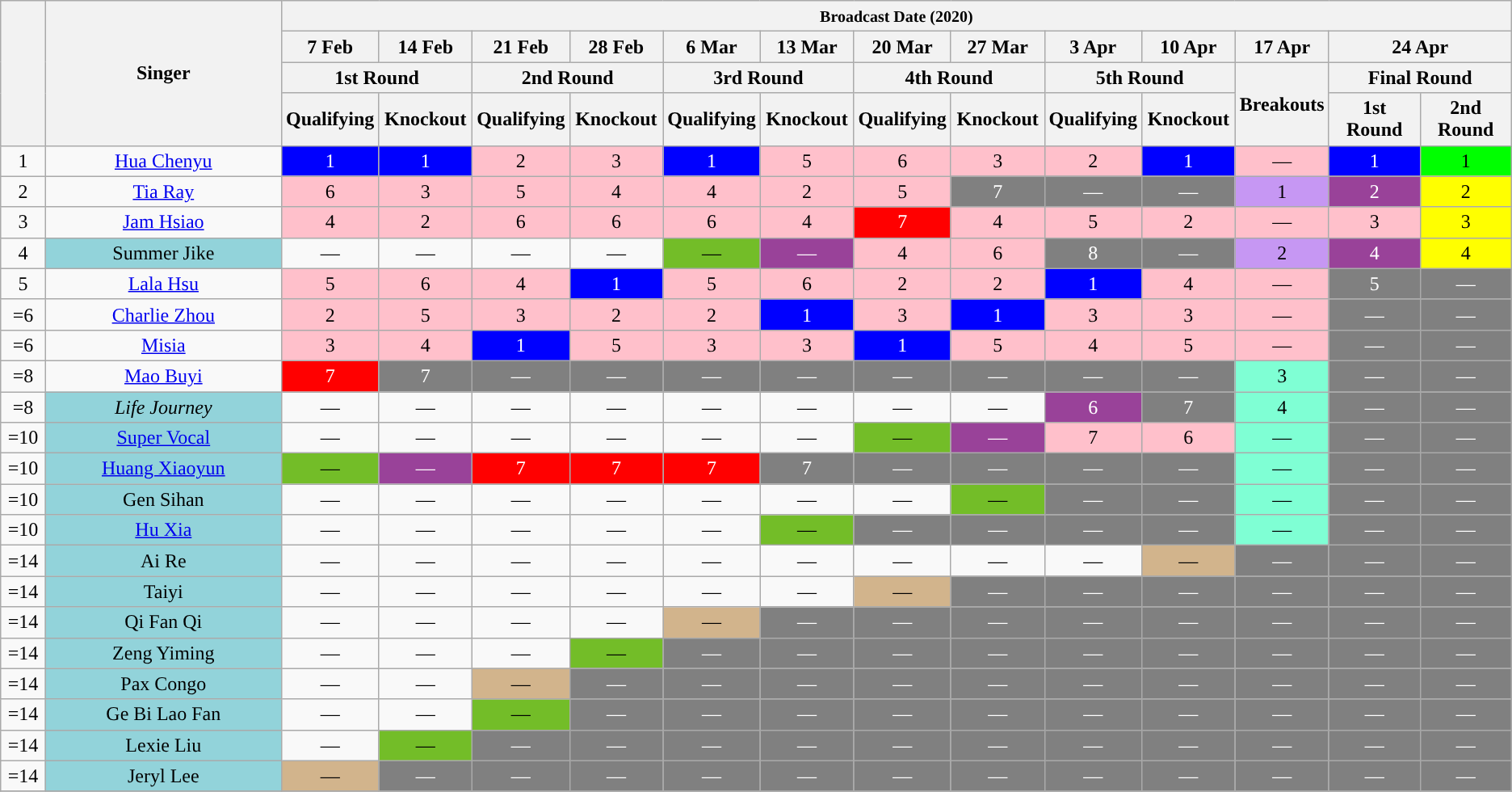<table class="wikitable" style="text-align:center; font-size:100%">
<tr>
<th rowspan="4" width="30"></th>
<th rowspan="4" width="200" class="unsortable">Singer</th>
<th colspan="13”"><small>Broadcast Date (2020)</small></th>
</tr>
<tr>
<th width="30">7 Feb</th>
<th width="30">14 Feb</th>
<th width="30">21 Feb</th>
<th width="30">28 Feb</th>
<th width="30">6 Mar</th>
<th width="30">13 Mar</th>
<th width="30">20 Mar</th>
<th width="30">27 Mar</th>
<th width="30">3 Apr</th>
<th width="30">10 Apr</th>
<th width="30">17 Apr</th>
<th colspan="2" width="30">24 Apr</th>
</tr>
<tr>
<th colspan="2">1st Round</th>
<th colspan="2">2nd Round</th>
<th colspan="2">3rd Round</th>
<th colspan="2">4th Round</th>
<th colspan="2">5th Round</th>
<th rowspan="2">Breakouts</th>
<th colspan="2">Final Round</th>
</tr>
<tr>
<th width="70" data-sort-type="text">Qualifying</th>
<th width="70" data-sort-type="text">Knockout</th>
<th width="70" data-sort-type="text">Qualifying</th>
<th width="70" data-sort-type="text">Knockout</th>
<th width="70" data-sort-type="text">Qualifying</th>
<th width="70" data-sort-type="text">Knockout</th>
<th width="70" data-sort-type="text">Qualifying</th>
<th width="70" data-sort-type="text">Knockout</th>
<th width="70" data-sort-type="text">Qualifying</th>
<th width="70" data-sort-type="text">Knockout</th>
<th width="70" data-sort-type="text">1st Round</th>
<th width="70">2nd Round</th>
</tr>
<tr>
<td>1</td>
<td><span><a href='#'></a></span> <a href='#'>Hua Chenyu</a></td>
<td style="background: blue; color: white">1</td>
<td style="background: blue; color: white">1</td>
<td style="background: pink; color: black">2</td>
<td style="background: pink; color: black">3</td>
<td style="background: blue; color: white">1</td>
<td style="background: pink; color: black">5</td>
<td style="background: pink; color: black">6</td>
<td style="background: pink; color: black">3</td>
<td style="background: pink; color: black">2</td>
<td style="background: blue; color: white">1</td>
<td style="background: pink; color: black">—</td>
<td style="background: blue; color: white">1</td>
<td style="background: lime; color: black">1 </td>
</tr>
<tr>
<td>2</td>
<td><span><a href='#'></a></span> <a href='#'>Tia Ray</a></td>
<td style="background: pink; color: black">6</td>
<td style="background: pink; color: black">3</td>
<td style="background: pink; color: black">5</td>
<td style="background: pink; color: black">4</td>
<td style="background: pink; color: black">4</td>
<td style="background: pink; color: black">2</td>
<td style="background: pink; color: black">5</td>
<td style="background: grey; color: white">7</td>
<td style="background: grey; color: white">—</td>
<td style="background: grey; color: white">—</td>
<td style="background:#C697F3; color: black">1</td>
<td style="background:#994299; color: white">2</td>
<td style="background: yellow; color: black">2 </td>
</tr>
<tr>
<td>3</td>
<td><span><a href='#'></a></span> <a href='#'>Jam Hsiao</a></td>
<td style="background: pink; color: black">4</td>
<td style="background: pink; color: black">2</td>
<td style="background: pink; color: black">6</td>
<td style="background: pink; color: black">6</td>
<td style="background: pink; color: black">6</td>
<td style="background: pink; color: black">4</td>
<td style="background: red; color: white">7</td>
<td style="background: pink; color: black">4</td>
<td style="background: pink; color: black">5</td>
<td style="background: pink; color: black">2</td>
<td style="background: pink; color: black">—</td>
<td style="background: pink; color: black">3</td>
<td style="background: yellow; color: black">3 </td>
</tr>
<tr>
<td>4</td>
<td style="background:#92D3DA; color: black">Summer Jike</td>
<td>—</td>
<td>—</td>
<td>—</td>
<td>—</td>
<td style="background:#73BD28; color: black">—</td>
<td style="background:#994299; color: white">—</td>
<td style="background: pink; color: black">4</td>
<td style="background: pink; color: black">6</td>
<td style="background: grey; color: white">8</td>
<td style="background: grey; color: white">—</td>
<td style="background:#C697F3; color: black">2</td>
<td style="background:#994299; color: white">4</td>
<td style="background: yellow; color: black">4</td>
</tr>
<tr>
<td>5</td>
<td><span><a href='#'></a></span> <a href='#'>Lala Hsu</a></td>
<td style="background: pink; color: black">5</td>
<td style="background: pink; color: black">6</td>
<td style="background: pink; color: black">4</td>
<td style="background: blue; color: white">1</td>
<td style="background: pink; color: black">5</td>
<td style="background: pink; color: black">6</td>
<td style="background: pink; color: black">2</td>
<td style="background: pink; color: black">2</td>
<td style="background: blue; color: white">1</td>
<td style="background: pink; color: black">4</td>
<td style="background: pink; color: black">—</td>
<td style="background: grey; color: white">5</td>
<td style="background: grey; color: white">—</td>
</tr>
<tr>
<td>=6</td>
<td><a href='#'>Charlie Zhou</a></td>
<td style="background: pink; color: black">2</td>
<td style="background: pink; color: black">5</td>
<td style="background: pink; color: black">3</td>
<td style="background: pink; color: black">2</td>
<td style="background: pink; color: black">2</td>
<td style="background: blue; color: white">1</td>
<td style="background: pink; color: black">3</td>
<td style="background: blue; color: white">1</td>
<td style="background: pink; color: black">3</td>
<td style="background: pink; color: black">3</td>
<td style="background: pink; color: black">—</td>
<td style="background: grey; color: white">—</td>
<td style="background: grey; color: white">—</td>
</tr>
<tr>
<td>=6</td>
<td><a href='#'>Misia</a></td>
<td style="background: pink; color: black">3</td>
<td style="background: pink; color: black">4</td>
<td style="background: blue; color: white">1</td>
<td style="background: pink; color: black">5</td>
<td style="background: pink; color: black">3</td>
<td style="background: pink; color: black">3</td>
<td style="background: blue; color: white">1</td>
<td style="background: pink; color: black">5</td>
<td style="background: pink; color: black">4</td>
<td style="background: pink; color: black">5</td>
<td style="background: pink; color: black">—</td>
<td style="background: grey; color: white">—</td>
<td style="background: grey; color: white">—</td>
</tr>
<tr>
<td>=8</td>
<td><a href='#'>Mao Buyi</a></td>
<td style="background: red; color: white">7</td>
<td style="background: grey; color: white">7</td>
<td style="background: grey; color: white">—</td>
<td style="background: grey; color: white">—</td>
<td style="background: grey; color: white">—</td>
<td style="background: grey; color: white">—</td>
<td style="background: grey; color: white">—</td>
<td style="background: grey; color: white">—</td>
<td style="background: grey; color: white">—</td>
<td style="background: grey; color: white">—</td>
<td style="background:#7FFFD4; colour: black">3</td>
<td style="background: grey; color: white">—</td>
<td style="background: grey; color: white">—</td>
</tr>
<tr>
<td>=8</td>
<td style="background:#92D3DA; color: black"><em>Life Journey</em></td>
<td>—</td>
<td>—</td>
<td>—</td>
<td>—</td>
<td>—</td>
<td>—</td>
<td>—</td>
<td>—</td>
<td style="background:#994299; color: white">6</td>
<td style="background: grey; color: white">7</td>
<td style="background:#7FFFD4; colour: black">4</td>
<td style="background: grey; color: white">—</td>
<td style="background: grey; color: white">—</td>
</tr>
<tr>
<td>=10</td>
<td style="background:#92D3DA; color: black"><a href='#'>Super Vocal</a></td>
<td>—</td>
<td>—</td>
<td>—</td>
<td>—</td>
<td>—</td>
<td>—</td>
<td style="background:#73BD28; color: black">—</td>
<td style="background:#994299; color: white">—</td>
<td style="background: pink; color: black">7</td>
<td style="background: pink; color: black">6</td>
<td style="background:#7FFFD4; color:black">—</td>
<td style="background:grey; color:white">—</td>
<td style="background:grey; color:white">—</td>
</tr>
<tr>
<td>=10</td>
<td style="background:#92D3DA; color: black"><a href='#'>Huang Xiaoyun</a></td>
<td style="background:#73BD28; color: black">—</td>
<td style="background:#994299; color: white">—</td>
<td style="background: red; color: white">7</td>
<td style="background: red; color: white">7</td>
<td style="background: red; color: white">7</td>
<td style="background: grey; color: white">7</td>
<td style="background: grey; color: white">—</td>
<td style="background: grey; color: white">—</td>
<td style="background: grey; color: white">—</td>
<td style="background: grey; color: white">—</td>
<td style="background:#7FFFD4; color: black">—</td>
<td style="background: grey; color: white">—</td>
<td style="background: grey; color: white">—</td>
</tr>
<tr>
<td>=10</td>
<td style="background:#92D3DA; color: black">Gen Sihan</td>
<td>—</td>
<td>—</td>
<td>—</td>
<td>—</td>
<td>—</td>
<td>—</td>
<td>—</td>
<td style="background:#73BD28; color: black">—</td>
<td style="background: grey; color: white">—</td>
<td style="background: grey; color: white">—</td>
<td style="background:#7FFFD4; color: black">—</td>
<td style="background: grey; color: white">—</td>
<td style="background: grey; color: white">—</td>
</tr>
<tr>
<td>=10</td>
<td style="background:#92D3DA; color: black"><a href='#'>Hu Xia</a></td>
<td>—</td>
<td>—</td>
<td>—</td>
<td>—</td>
<td>—</td>
<td style="background:#73BD28; color: black">—</td>
<td style="background: grey; color: white">—</td>
<td style="background: grey; color: white">—</td>
<td style="background: grey; color: white">—</td>
<td style="background: grey; color: white">—</td>
<td style="background:#7FFFD4; color: black">—</td>
<td style="background: grey; color: white">—</td>
<td style="background: grey; color: white">—</td>
</tr>
<tr>
<td>=14</td>
<td style="background:#92D3DA; color: black">Ai Re</td>
<td>—</td>
<td>—</td>
<td>—</td>
<td>—</td>
<td>—</td>
<td>—</td>
<td>—</td>
<td>—</td>
<td>—</td>
<td style="background: tan; color: black">—</td>
<td style="background: grey; color: white">—</td>
<td style="background: grey; color: white">—</td>
<td style="background: grey; color: white">—</td>
</tr>
<tr>
<td>=14</td>
<td style="background:#92D3DA; color: black">Taiyi</td>
<td>—</td>
<td>—</td>
<td>—</td>
<td>—</td>
<td>—</td>
<td>—</td>
<td style="background: tan; color: black">—</td>
<td style="background: grey; color: white">—</td>
<td style="background: grey; color: white">—</td>
<td style="background: grey; color: white">—</td>
<td style="background: grey; color: white">—</td>
<td style="background: grey; color: white">—</td>
<td style="background: grey; color: white">—</td>
</tr>
<tr>
<td>=14</td>
<td style="background:#92D3DA; color: black">Qi Fan Qi</td>
<td>—</td>
<td>—</td>
<td>—</td>
<td>—</td>
<td style="background: tan; color: black">—</td>
<td style="background: grey; color: white">—</td>
<td style="background: grey; color: white">—</td>
<td style="background: grey; color: white">—</td>
<td style="background: grey; color: white">—</td>
<td style="background: grey; color: white">—</td>
<td style="background: grey; color: white">—</td>
<td style="background: grey; color: white">—</td>
<td style="background: grey; color: white">—</td>
</tr>
<tr>
<td>=14</td>
<td style="background:#92D3DA; color: black">Zeng Yiming</td>
<td>—</td>
<td>—</td>
<td>—</td>
<td style="background:#73BD28; color: black">—</td>
<td style="background: grey; color: white">—</td>
<td style="background: grey; color: white">—</td>
<td style="background: grey; color: white">—</td>
<td style="background: grey; color: white">—</td>
<td style="background: grey; color: white">—</td>
<td style="background: grey; color: white">—</td>
<td style="background: grey; color: white">—</td>
<td style="background: grey; color: white">—</td>
<td style="background: grey; color: white">—</td>
</tr>
<tr>
<td>=14</td>
<td style="background:#92D3DA; color: black">Pax Congo</td>
<td>—</td>
<td>—</td>
<td style="background: tan; color: black">—</td>
<td style="background: grey; color: white">—</td>
<td style="background: grey; color: white">—</td>
<td style="background: grey; color: white">—</td>
<td style="background: grey; color: white">—</td>
<td style="background: grey; color: white">—</td>
<td style="background: grey; color: white">—</td>
<td style="background: grey; color: white">—</td>
<td style="background: grey; color: white">—</td>
<td style="background: grey; color: white">—</td>
<td style="background: grey; color: white">—</td>
</tr>
<tr>
<td>=14</td>
<td style="background:#92D3DA; color: black">Ge Bi Lao Fan</td>
<td>—</td>
<td>—</td>
<td style="background:#73BD28; color: black">—</td>
<td style="background: grey; color: white">—</td>
<td style="background: grey; color: white">—</td>
<td style="background: grey; color: white">—</td>
<td style="background: grey; color: white">—</td>
<td style="background: grey; color: white">—</td>
<td style="background: grey; color: white">—</td>
<td style="background: grey; color: white">—</td>
<td style="background: grey; color: white">—</td>
<td style="background: grey; color: white">—</td>
<td style="background: grey; color: white">—</td>
</tr>
<tr>
<td>=14</td>
<td style="background:#92D3DA; color: black">Lexie Liu</td>
<td>—</td>
<td style="background:#73BD28; color: black">—</td>
<td style="background: grey; color: white">—</td>
<td style="background: grey; color: white">—</td>
<td style="background: grey; color: white">—</td>
<td style="background: grey; color: white">—</td>
<td style="background: grey; color: white">—</td>
<td style="background: grey; color: white">—</td>
<td style="background: grey; color: white">—</td>
<td style="background: grey; color: white">—</td>
<td style="background: grey; color: white">—</td>
<td style="background: grey; color: white">—</td>
<td style="background: grey; color: white">—</td>
</tr>
<tr>
<td>=14</td>
<td style="background:#92D3DA; color: black">Jeryl Lee</td>
<td style="background: tan; color: black">—</td>
<td style="background: grey; color: white">—</td>
<td style="background: grey; color: white">—</td>
<td style="background: grey; color: white">—</td>
<td style="background: grey; color: white">—</td>
<td style="background: grey; color: white">—</td>
<td style="background: grey; color: white">—</td>
<td style="background: grey; color: white">—</td>
<td style="background: grey; color: white">—</td>
<td style="background: grey; color: white">—</td>
<td style="background: grey; color: white">—</td>
<td style="background: grey; color: white">—</td>
<td style="background: grey; color: white">—</td>
</tr>
<tr>
</tr>
</table>
